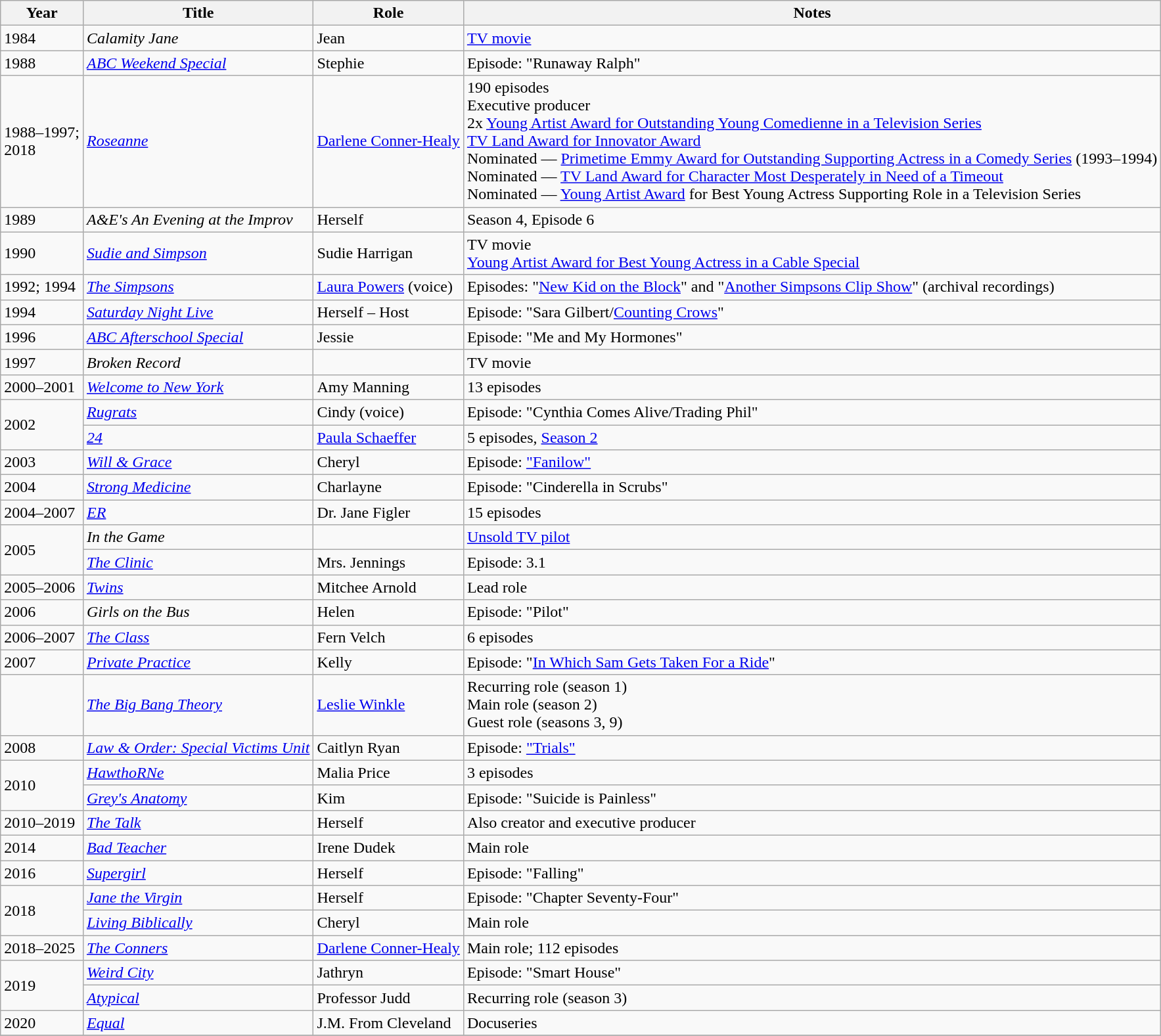<table class="wikitable sortable">
<tr>
<th>Year</th>
<th>Title</th>
<th>Role</th>
<th>Notes</th>
</tr>
<tr>
<td>1984</td>
<td><em>Calamity Jane</em></td>
<td>Jean</td>
<td><a href='#'>TV movie</a></td>
</tr>
<tr>
<td>1988</td>
<td><em><a href='#'>ABC Weekend Special</a></em></td>
<td>Stephie</td>
<td>Episode: "Runaway Ralph"</td>
</tr>
<tr>
<td>1988–1997;<br>2018</td>
<td><em><a href='#'>Roseanne</a></em></td>
<td><a href='#'>Darlene Conner-Healy</a></td>
<td>190 episodes<br> Executive producer<br> 2x <a href='#'>Young Artist Award for Outstanding Young Comedienne in a Television Series</a><br><a href='#'>TV Land Award for Innovator Award</a><br>Nominated — <a href='#'>Primetime Emmy Award for Outstanding Supporting Actress in a Comedy Series</a> (1993–1994)<br>Nominated — <a href='#'>TV Land Award for Character Most Desperately in Need of a Timeout</a><br>Nominated — <a href='#'>Young Artist Award</a> for Best Young Actress Supporting Role in a Television Series</td>
</tr>
<tr>
<td>1989</td>
<td><em>A&E's An Evening at the Improv</em></td>
<td>Herself</td>
<td>Season 4, Episode 6</td>
</tr>
<tr>
<td>1990</td>
<td><em><a href='#'>Sudie and Simpson</a></em></td>
<td>Sudie Harrigan</td>
<td>TV movie<br><a href='#'>Young Artist Award for Best Young Actress in a Cable Special</a></td>
</tr>
<tr>
<td>1992; 1994</td>
<td><em><a href='#'>The Simpsons</a></em></td>
<td><a href='#'>Laura Powers</a> (voice)</td>
<td>Episodes: "<a href='#'>New Kid on the Block</a>" and "<a href='#'>Another Simpsons Clip Show</a>" (archival recordings)</td>
</tr>
<tr>
<td>1994</td>
<td><em><a href='#'>Saturday Night Live</a></em></td>
<td>Herself – Host</td>
<td>Episode: "Sara Gilbert/<a href='#'>Counting Crows</a>"</td>
</tr>
<tr>
<td>1996</td>
<td><em><a href='#'>ABC Afterschool Special</a></em></td>
<td>Jessie</td>
<td>Episode: "Me and My Hormones"</td>
</tr>
<tr>
<td>1997</td>
<td><em>Broken Record</em></td>
<td></td>
<td>TV movie</td>
</tr>
<tr>
<td>2000–2001</td>
<td><em><a href='#'>Welcome to New York</a></em></td>
<td>Amy Manning</td>
<td>13 episodes</td>
</tr>
<tr>
<td rowspan="2">2002</td>
<td><em><a href='#'>Rugrats</a></em></td>
<td>Cindy (voice)</td>
<td>Episode: "Cynthia Comes Alive/Trading Phil"</td>
</tr>
<tr>
<td><em><a href='#'>24</a></em></td>
<td><a href='#'>Paula Schaeffer</a></td>
<td>5 episodes, <a href='#'>Season 2</a></td>
</tr>
<tr>
<td>2003</td>
<td><em><a href='#'>Will & Grace</a></em></td>
<td>Cheryl</td>
<td>Episode: <a href='#'>"Fanilow"</a></td>
</tr>
<tr>
<td>2004</td>
<td><em><a href='#'>Strong Medicine</a></em></td>
<td>Charlayne</td>
<td>Episode: "Cinderella in Scrubs"</td>
</tr>
<tr>
<td>2004–2007</td>
<td><em><a href='#'>ER</a></em></td>
<td>Dr. Jane Figler</td>
<td>15 episodes</td>
</tr>
<tr>
<td rowspan="2">2005</td>
<td><em>In the Game</em></td>
<td></td>
<td><a href='#'>Unsold TV pilot</a></td>
</tr>
<tr>
<td><em><a href='#'>The Clinic</a></em></td>
<td>Mrs. Jennings</td>
<td>Episode: 3.1</td>
</tr>
<tr>
<td>2005–2006</td>
<td><em><a href='#'>Twins</a></em></td>
<td>Mitchee Arnold</td>
<td>Lead role</td>
</tr>
<tr>
<td>2006</td>
<td><em>Girls on the Bus</em></td>
<td>Helen</td>
<td>Episode: "Pilot"</td>
</tr>
<tr>
<td>2006–2007</td>
<td><em><a href='#'>The Class</a></em></td>
<td>Fern Velch</td>
<td>6 episodes</td>
</tr>
<tr>
<td>2007</td>
<td><em><a href='#'>Private Practice</a></em></td>
<td>Kelly</td>
<td>Episode: "<a href='#'>In Which Sam Gets Taken For a Ride</a>"</td>
</tr>
<tr>
<td></td>
<td><em><a href='#'>The Big Bang Theory</a></em></td>
<td><a href='#'>Leslie Winkle</a></td>
<td>Recurring role (season 1) <br> Main role (season 2) <br> Guest role (seasons 3, 9)</td>
</tr>
<tr>
<td>2008</td>
<td><em><a href='#'>Law & Order: Special Victims Unit</a></em></td>
<td>Caitlyn Ryan</td>
<td>Episode: <a href='#'>"Trials"</a></td>
</tr>
<tr>
<td rowspan="2">2010</td>
<td><em><a href='#'>HawthoRNe</a></em></td>
<td>Malia Price</td>
<td>3 episodes</td>
</tr>
<tr>
<td><em><a href='#'>Grey's Anatomy</a></em></td>
<td>Kim</td>
<td>Episode: "Suicide is Painless"</td>
</tr>
<tr>
<td>2010–2019</td>
<td><em><a href='#'>The Talk</a></em></td>
<td>Herself</td>
<td>Also creator and executive producer</td>
</tr>
<tr>
<td>2014</td>
<td><em><a href='#'>Bad Teacher</a></em></td>
<td>Irene Dudek</td>
<td>Main role</td>
</tr>
<tr>
<td>2016</td>
<td><em><a href='#'>Supergirl</a></em></td>
<td>Herself</td>
<td>Episode: "Falling"</td>
</tr>
<tr>
<td rowspan="2">2018</td>
<td><em><a href='#'>Jane the Virgin</a></em></td>
<td>Herself</td>
<td>Episode: "Chapter Seventy-Four"</td>
</tr>
<tr>
<td><em><a href='#'>Living Biblically</a></em></td>
<td>Cheryl</td>
<td>Main role</td>
</tr>
<tr>
<td>2018–2025</td>
<td><em><a href='#'>The Conners</a></em></td>
<td><a href='#'>Darlene Conner-Healy</a></td>
<td>Main role; 112 episodes</td>
</tr>
<tr>
<td rowspan="2">2019</td>
<td><em><a href='#'>Weird City</a></em></td>
<td>Jathryn</td>
<td>Episode: "Smart House"</td>
</tr>
<tr>
<td><em><a href='#'>Atypical</a></em></td>
<td>Professor Judd</td>
<td>Recurring role (season 3)</td>
</tr>
<tr>
<td>2020</td>
<td><em><a href='#'>Equal</a></em></td>
<td>J.M. From Cleveland</td>
<td>Docuseries</td>
</tr>
<tr>
</tr>
</table>
